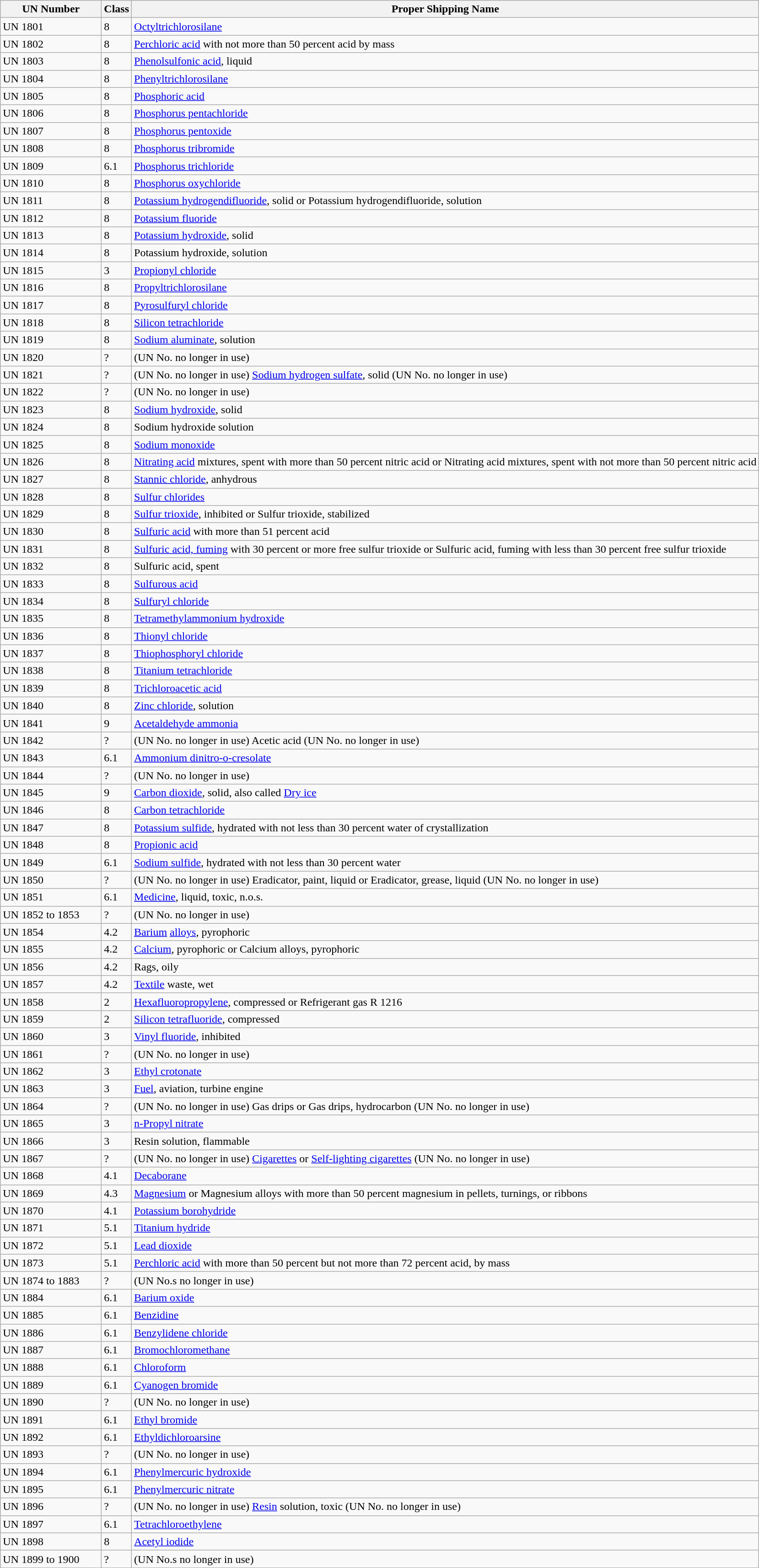<table class="wikitable">
<tr>
<th width="140px">UN Number</th>
<th>Class</th>
<th>Proper Shipping Name</th>
</tr>
<tr>
<td>UN 1801</td>
<td>8</td>
<td><a href='#'>Octyltrichlorosilane</a></td>
</tr>
<tr>
<td>UN 1802</td>
<td>8</td>
<td><a href='#'>Perchloric acid</a> with not more than 50 percent acid by mass</td>
</tr>
<tr>
<td>UN 1803</td>
<td>8</td>
<td><a href='#'>Phenolsulfonic acid</a>, liquid</td>
</tr>
<tr>
<td>UN 1804</td>
<td>8</td>
<td><a href='#'>Phenyltrichlorosilane</a></td>
</tr>
<tr>
<td>UN 1805</td>
<td>8</td>
<td><a href='#'>Phosphoric acid</a></td>
</tr>
<tr>
<td>UN 1806</td>
<td>8</td>
<td><a href='#'>Phosphorus pentachloride</a></td>
</tr>
<tr>
<td>UN 1807</td>
<td>8</td>
<td><a href='#'>Phosphorus pentoxide</a></td>
</tr>
<tr>
<td>UN 1808</td>
<td>8</td>
<td><a href='#'>Phosphorus tribromide</a></td>
</tr>
<tr>
<td>UN 1809</td>
<td>6.1</td>
<td><a href='#'>Phosphorus trichloride</a></td>
</tr>
<tr>
<td>UN 1810</td>
<td>8</td>
<td><a href='#'>Phosphorus oxychloride</a></td>
</tr>
<tr>
<td>UN 1811</td>
<td>8</td>
<td><a href='#'>Potassium hydrogendifluoride</a>, solid or Potassium hydrogendifluoride, solution</td>
</tr>
<tr>
<td>UN 1812</td>
<td>8</td>
<td><a href='#'>Potassium fluoride</a></td>
</tr>
<tr>
<td>UN 1813</td>
<td>8</td>
<td><a href='#'>Potassium hydroxide</a>, solid</td>
</tr>
<tr>
<td>UN 1814</td>
<td>8</td>
<td>Potassium hydroxide, solution</td>
</tr>
<tr>
<td>UN 1815</td>
<td>3</td>
<td><a href='#'>Propionyl chloride</a></td>
</tr>
<tr>
<td>UN 1816</td>
<td>8</td>
<td><a href='#'>Propyltrichlorosilane</a></td>
</tr>
<tr>
<td>UN 1817</td>
<td>8</td>
<td><a href='#'>Pyrosulfuryl chloride</a></td>
</tr>
<tr>
<td>UN 1818</td>
<td>8</td>
<td><a href='#'>Silicon tetrachloride</a></td>
</tr>
<tr>
<td>UN 1819</td>
<td>8</td>
<td><a href='#'>Sodium aluminate</a>, solution</td>
</tr>
<tr>
<td>UN 1820</td>
<td>?</td>
<td>(UN No. no longer in use)</td>
</tr>
<tr>
<td>UN 1821</td>
<td>?</td>
<td>(UN No. no longer in use) <a href='#'>Sodium hydrogen sulfate</a>, solid (UN No. no longer in use)</td>
</tr>
<tr>
<td>UN 1822</td>
<td>?</td>
<td>(UN No. no longer in use)</td>
</tr>
<tr>
<td>UN 1823</td>
<td>8</td>
<td><a href='#'>Sodium hydroxide</a>, solid</td>
</tr>
<tr>
<td>UN 1824</td>
<td>8</td>
<td>Sodium hydroxide solution</td>
</tr>
<tr>
<td>UN 1825</td>
<td>8</td>
<td><a href='#'>Sodium monoxide</a></td>
</tr>
<tr>
<td>UN 1826</td>
<td>8</td>
<td><a href='#'>Nitrating acid</a> mixtures, spent with more than 50 percent nitric acid or Nitrating acid mixtures, spent with not more than 50 percent nitric acid</td>
</tr>
<tr>
<td>UN 1827</td>
<td>8</td>
<td><a href='#'>Stannic chloride</a>, anhydrous</td>
</tr>
<tr>
<td>UN 1828</td>
<td>8</td>
<td><a href='#'>Sulfur chlorides</a></td>
</tr>
<tr>
<td>UN 1829</td>
<td>8</td>
<td><a href='#'>Sulfur trioxide</a>, inhibited or Sulfur trioxide, stabilized</td>
</tr>
<tr>
<td>UN 1830</td>
<td>8</td>
<td><a href='#'>Sulfuric acid</a> with more than 51 percent acid</td>
</tr>
<tr>
<td>UN 1831</td>
<td>8</td>
<td><a href='#'>Sulfuric acid, fuming</a> with 30 percent or more free sulfur trioxide or Sulfuric acid, fuming with less than 30 percent free sulfur trioxide</td>
</tr>
<tr>
<td>UN 1832</td>
<td>8</td>
<td>Sulfuric acid, spent</td>
</tr>
<tr>
<td>UN 1833</td>
<td>8</td>
<td><a href='#'>Sulfurous acid</a></td>
</tr>
<tr>
<td>UN 1834</td>
<td>8</td>
<td><a href='#'>Sulfuryl chloride</a></td>
</tr>
<tr>
<td>UN 1835</td>
<td>8</td>
<td><a href='#'>Tetramethylammonium hydroxide</a></td>
</tr>
<tr>
<td>UN 1836</td>
<td>8</td>
<td><a href='#'>Thionyl chloride</a></td>
</tr>
<tr>
<td>UN 1837</td>
<td>8</td>
<td><a href='#'>Thiophosphoryl chloride</a></td>
</tr>
<tr>
<td>UN 1838</td>
<td>8</td>
<td><a href='#'>Titanium tetrachloride</a></td>
</tr>
<tr>
<td>UN 1839</td>
<td>8</td>
<td><a href='#'>Trichloroacetic acid</a></td>
</tr>
<tr>
<td>UN 1840</td>
<td>8</td>
<td><a href='#'>Zinc chloride</a>, solution</td>
</tr>
<tr>
<td>UN 1841</td>
<td>9</td>
<td><a href='#'>Acetaldehyde ammonia</a></td>
</tr>
<tr>
<td>UN 1842</td>
<td>?</td>
<td>(UN No. no longer in use) Acetic acid (UN No. no longer in use)</td>
</tr>
<tr>
<td>UN 1843</td>
<td>6.1</td>
<td><a href='#'>Ammonium dinitro-o-cresolate</a></td>
</tr>
<tr>
<td>UN 1844</td>
<td>?</td>
<td>(UN No. no longer in use)</td>
</tr>
<tr>
<td>UN 1845</td>
<td>9</td>
<td><a href='#'>Carbon dioxide</a>, solid, also called <a href='#'>Dry ice</a></td>
</tr>
<tr>
<td>UN 1846</td>
<td>8</td>
<td><a href='#'>Carbon tetrachloride</a></td>
</tr>
<tr>
<td>UN 1847</td>
<td>8</td>
<td><a href='#'>Potassium sulfide</a>, hydrated with not less than 30 percent water of crystallization</td>
</tr>
<tr>
<td>UN 1848</td>
<td>8</td>
<td><a href='#'>Propionic acid</a></td>
</tr>
<tr>
<td>UN 1849</td>
<td>6.1</td>
<td><a href='#'>Sodium sulfide</a>, hydrated with not less than 30 percent water</td>
</tr>
<tr>
<td>UN 1850</td>
<td>?</td>
<td>(UN No. no longer in use) Eradicator, paint, liquid or Eradicator, grease, liquid (UN No. no longer in use)</td>
</tr>
<tr>
<td>UN 1851</td>
<td>6.1</td>
<td><a href='#'>Medicine</a>, liquid, toxic, n.o.s.</td>
</tr>
<tr>
<td>UN 1852 to 1853</td>
<td>?</td>
<td>(UN No. no longer in use)</td>
</tr>
<tr>
<td>UN 1854</td>
<td>4.2</td>
<td><a href='#'>Barium</a> <a href='#'>alloys</a>, pyrophoric</td>
</tr>
<tr>
<td>UN 1855</td>
<td>4.2</td>
<td><a href='#'>Calcium</a>, pyrophoric or Calcium alloys, pyrophoric</td>
</tr>
<tr>
<td>UN 1856</td>
<td>4.2</td>
<td>Rags, oily</td>
</tr>
<tr>
<td>UN 1857</td>
<td>4.2</td>
<td><a href='#'>Textile</a> waste, wet</td>
</tr>
<tr>
<td>UN 1858</td>
<td>2</td>
<td><a href='#'>Hexafluoropropylene</a>, compressed or Refrigerant gas R 1216</td>
</tr>
<tr>
<td>UN 1859</td>
<td>2</td>
<td><a href='#'>Silicon tetrafluoride</a>, compressed</td>
</tr>
<tr>
<td>UN 1860</td>
<td>3</td>
<td><a href='#'>Vinyl fluoride</a>, inhibited</td>
</tr>
<tr>
<td>UN 1861</td>
<td>?</td>
<td>(UN No. no longer in use)</td>
</tr>
<tr>
<td>UN 1862</td>
<td>3</td>
<td><a href='#'>Ethyl crotonate</a></td>
</tr>
<tr>
<td>UN 1863</td>
<td>3</td>
<td><a href='#'>Fuel</a>, aviation, turbine engine</td>
</tr>
<tr>
<td>UN 1864</td>
<td>?</td>
<td>(UN No. no longer in use) Gas drips or Gas drips, hydrocarbon (UN No. no longer in use)</td>
</tr>
<tr>
<td>UN 1865</td>
<td>3</td>
<td><a href='#'>n-Propyl nitrate</a></td>
</tr>
<tr>
<td>UN 1866</td>
<td>3</td>
<td>Resin solution, flammable</td>
</tr>
<tr>
<td>UN 1867</td>
<td>?</td>
<td>(UN No. no longer in use) <a href='#'>Cigarettes</a> or <a href='#'>Self-lighting cigarettes</a> (UN No. no longer in use)</td>
</tr>
<tr>
<td>UN 1868</td>
<td>4.1</td>
<td><a href='#'>Decaborane</a></td>
</tr>
<tr>
<td>UN 1869</td>
<td>4.3</td>
<td><a href='#'>Magnesium</a> or Magnesium alloys with more than 50 percent magnesium in pellets, turnings, or ribbons</td>
</tr>
<tr>
<td>UN 1870</td>
<td>4.1</td>
<td><a href='#'>Potassium borohydride</a></td>
</tr>
<tr>
<td>UN 1871</td>
<td>5.1</td>
<td><a href='#'>Titanium hydride</a></td>
</tr>
<tr>
<td>UN 1872</td>
<td>5.1</td>
<td><a href='#'>Lead dioxide</a></td>
</tr>
<tr>
<td>UN 1873</td>
<td>5.1</td>
<td><a href='#'>Perchloric acid</a> with more than 50 percent but not more than 72 percent acid, by mass</td>
</tr>
<tr>
<td>UN 1874 to 1883</td>
<td>?</td>
<td>(UN No.s no longer in use)</td>
</tr>
<tr>
<td>UN 1884</td>
<td>6.1</td>
<td><a href='#'>Barium oxide</a></td>
</tr>
<tr>
<td>UN 1885</td>
<td>6.1</td>
<td><a href='#'>Benzidine</a></td>
</tr>
<tr>
<td>UN 1886</td>
<td>6.1</td>
<td><a href='#'>Benzylidene chloride</a></td>
</tr>
<tr>
<td>UN 1887</td>
<td>6.1</td>
<td><a href='#'>Bromochloromethane</a></td>
</tr>
<tr>
<td>UN 1888</td>
<td>6.1</td>
<td><a href='#'>Chloroform</a></td>
</tr>
<tr>
<td>UN 1889</td>
<td>6.1</td>
<td><a href='#'>Cyanogen bromide</a></td>
</tr>
<tr>
<td>UN 1890</td>
<td>?</td>
<td>(UN No. no longer in use)</td>
</tr>
<tr>
<td>UN 1891</td>
<td>6.1</td>
<td><a href='#'>Ethyl bromide</a></td>
</tr>
<tr>
<td>UN 1892</td>
<td>6.1</td>
<td><a href='#'>Ethyldichloroarsine</a></td>
</tr>
<tr>
<td>UN 1893</td>
<td>?</td>
<td>(UN No. no longer in use)</td>
</tr>
<tr>
<td>UN 1894</td>
<td>6.1</td>
<td><a href='#'>Phenylmercuric hydroxide</a></td>
</tr>
<tr>
<td>UN 1895</td>
<td>6.1</td>
<td><a href='#'>Phenylmercuric nitrate</a></td>
</tr>
<tr>
<td>UN 1896</td>
<td>?</td>
<td>(UN No. no longer in use) <a href='#'>Resin</a> solution, toxic (UN No. no longer in use)</td>
</tr>
<tr>
<td>UN 1897</td>
<td>6.1</td>
<td><a href='#'>Tetrachloroethylene</a></td>
</tr>
<tr>
<td>UN 1898</td>
<td>8</td>
<td><a href='#'>Acetyl iodide</a></td>
</tr>
<tr>
<td>UN 1899 to 1900</td>
<td>?</td>
<td>(UN No.s no longer in use)</td>
</tr>
</table>
